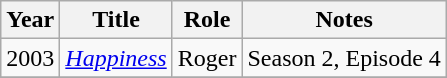<table class="wikitable sortable">
<tr>
<th>Year</th>
<th>Title</th>
<th>Role</th>
<th class="unsortable">Notes</th>
</tr>
<tr>
<td>2003</td>
<td><em><a href='#'>Happiness</a></em></td>
<td>Roger</td>
<td>Season 2, Episode 4</td>
</tr>
<tr>
</tr>
</table>
